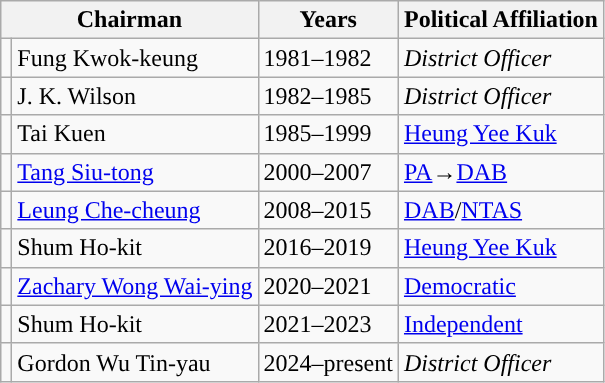<table class="wikitable">
<tr>
<th colspan=2>Chairman</th>
<th>Years</th>
<th>Political Affiliation</th>
</tr>
<tr>
<td style="color:inherit;background:"></td>
<td>Fung Kwok-keung</td>
<td>1981–1982</td>
<td><em>District Officer</em></td>
</tr>
<tr>
<td style="color:inherit;background:"></td>
<td>J. K. Wilson</td>
<td>1982–1985</td>
<td><em>District Officer</em></td>
</tr>
<tr>
<td style="color:inherit;background:"></td>
<td>Tai Kuen</td>
<td>1985–1999</td>
<td><a href='#'>Heung Yee Kuk</a></td>
</tr>
<tr>
<td style="color:inherit;background:"></td>
<td><a href='#'>Tang Siu-tong</a></td>
<td>2000–2007</td>
<td><a href='#'>PA</a>→<a href='#'>DAB</a></td>
</tr>
<tr>
<td style="color:inherit;background:"></td>
<td><a href='#'>Leung Che-cheung</a></td>
<td>2008–2015</td>
<td><a href='#'>DAB</a>/<a href='#'>NTAS</a></td>
</tr>
<tr>
<td style="color:inherit;background:"></td>
<td>Shum Ho-kit</td>
<td>2016–2019</td>
<td><a href='#'>Heung Yee Kuk</a></td>
</tr>
<tr>
<td style="color:inherit;background:"></td>
<td><a href='#'>Zachary Wong Wai-ying</a></td>
<td>2020–2021</td>
<td><a href='#'>Democratic</a></td>
</tr>
<tr>
<td style="color:inherit;background:"></td>
<td>Shum Ho-kit</td>
<td>2021–2023</td>
<td><a href='#'>Independent</a></td>
</tr>
<tr>
<td style="color:inherit;background:"></td>
<td>Gordon Wu Tin-yau</td>
<td>2024–present</td>
<td><em>District Officer</em></td>
</tr>
</table>
